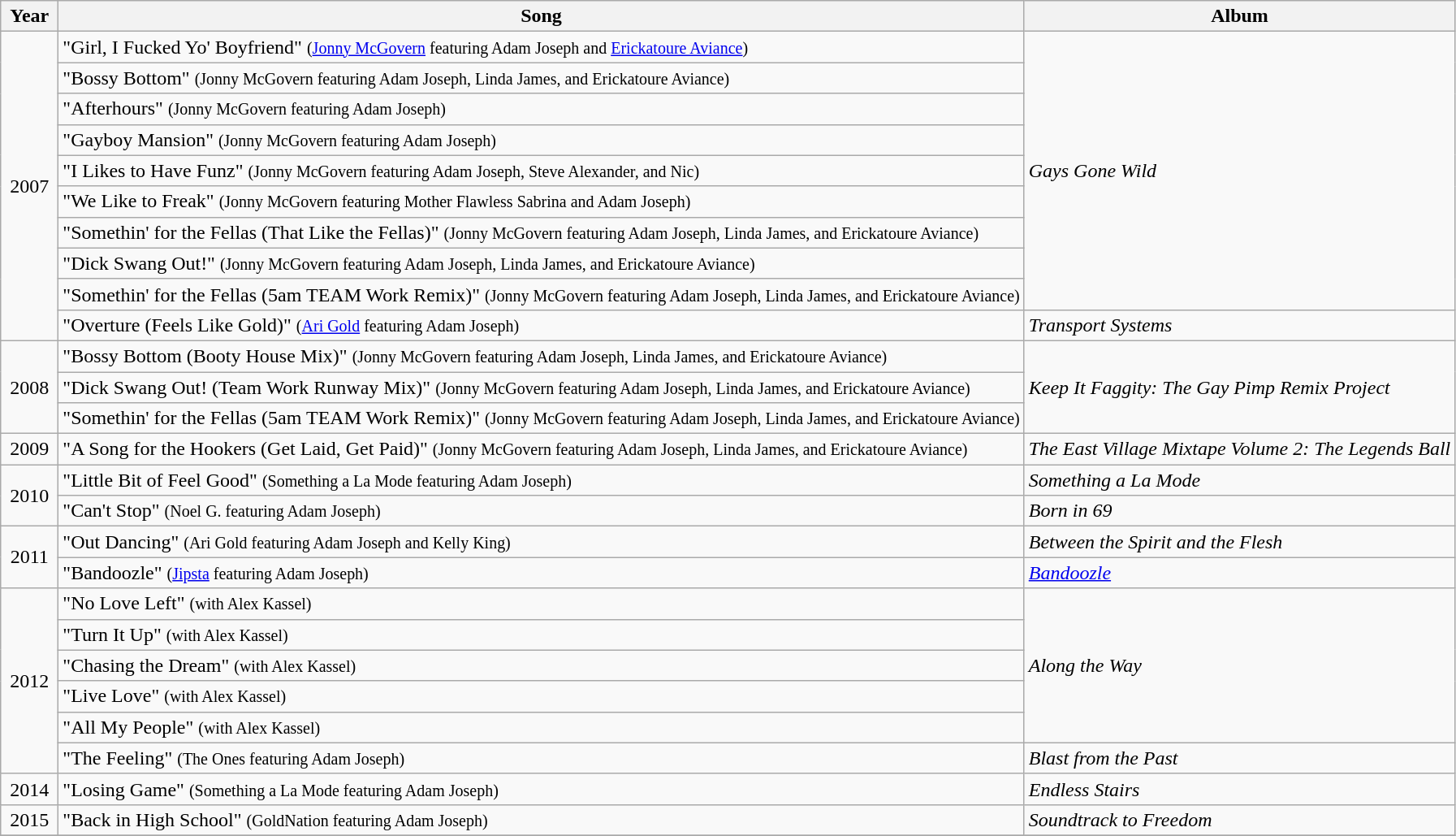<table class="wikitable">
<tr>
<th align="center" width="40">Year</th>
<th align="center">Song</th>
<th align="center">Album</th>
</tr>
<tr>
<td align="center" rowspan="10">2007</td>
<td>"Girl, I Fucked Yo' Boyfriend" <small>(<a href='#'>Jonny McGovern</a> featuring Adam Joseph and <a href='#'>Erickatoure Aviance</a>)</small></td>
<td align="left" rowspan="9"><em>Gays Gone Wild</em></td>
</tr>
<tr>
<td>"Bossy Bottom" <small>(Jonny McGovern featuring Adam Joseph, Linda James, and Erickatoure Aviance)</small></td>
</tr>
<tr>
<td>"Afterhours" <small>(Jonny McGovern featuring Adam Joseph)</small></td>
</tr>
<tr>
<td>"Gayboy Mansion" <small>(Jonny McGovern featuring Adam Joseph)</small></td>
</tr>
<tr>
<td>"I Likes to Have Funz" <small>(Jonny McGovern featuring Adam Joseph, Steve Alexander, and Nic)</small></td>
</tr>
<tr>
<td>"We Like to Freak" <small>(Jonny McGovern featuring Mother Flawless Sabrina and Adam Joseph)</small></td>
</tr>
<tr>
<td>"Somethin' for the Fellas (That Like the Fellas)" <small>(Jonny McGovern featuring Adam Joseph, Linda James, and Erickatoure Aviance)</small></td>
</tr>
<tr>
<td>"Dick Swang Out!" <small>(Jonny McGovern featuring Adam Joseph, Linda James, and Erickatoure Aviance)</small></td>
</tr>
<tr>
<td>"Somethin' for the Fellas (5am TEAM Work Remix)" <small>(Jonny McGovern featuring Adam Joseph, Linda James, and Erickatoure Aviance)</small></td>
</tr>
<tr>
<td>"Overture (Feels Like Gold)" <small>(<a href='#'>Ari Gold</a> featuring Adam Joseph)</small></td>
<td align="left"><em>Transport Systems</em></td>
</tr>
<tr>
<td align="center" rowspan="3">2008</td>
<td>"Bossy Bottom (Booty House Mix)" <small>(Jonny McGovern featuring Adam Joseph, Linda James, and Erickatoure Aviance)</small></td>
<td align="left" rowspan="3"><em>Keep It Faggity: The Gay Pimp Remix Project</em></td>
</tr>
<tr>
<td>"Dick Swang Out! (Team Work Runway Mix)" <small>(Jonny McGovern featuring Adam Joseph, Linda James, and Erickatoure Aviance)</small></td>
</tr>
<tr>
<td>"Somethin' for the Fellas (5am TEAM Work Remix)" <small>(Jonny McGovern featuring Adam Joseph, Linda James, and Erickatoure Aviance)</small></td>
</tr>
<tr>
<td align="center" rowspan="1">2009</td>
<td>"A Song for the Hookers (Get Laid, Get Paid)" <small>(Jonny McGovern featuring Adam Joseph, Linda James, and Erickatoure Aviance)</small></td>
<td align="left" rowspan="1"><em>The East Village Mixtape Volume 2: The Legends Ball</em></td>
</tr>
<tr>
<td align="center" rowspan="2">2010</td>
<td>"Little Bit of Feel Good" <small>(Something a La Mode featuring Adam Joseph)</small></td>
<td align="left"><em>Something a La Mode</em></td>
</tr>
<tr>
<td>"Can't Stop" <small>(Noel G. featuring Adam Joseph)</small></td>
<td align="left"><em>Born in 69</em></td>
</tr>
<tr>
<td align="center" rowspan="2">2011</td>
<td>"Out Dancing" <small>(Ari Gold featuring Adam Joseph and Kelly King)</small></td>
<td align="left" rowspan="1"><em>Between the Spirit and the Flesh</em></td>
</tr>
<tr>
<td>"Bandoozle" <small>(<a href='#'>Jipsta</a> featuring Adam Joseph)</small></td>
<td align="left"><em><a href='#'>Bandoozle</a></em></td>
</tr>
<tr>
<td align="center" rowspan="6">2012</td>
<td>"No Love Left" <small>(with Alex Kassel)</small></td>
<td align="left" rowspan="5"><em>Along the Way</em></td>
</tr>
<tr>
<td>"Turn It Up" <small>(with Alex Kassel)</small></td>
</tr>
<tr>
<td>"Chasing the Dream" <small>(with Alex Kassel)</small></td>
</tr>
<tr>
<td>"Live Love" <small>(with Alex Kassel)</small></td>
</tr>
<tr>
<td>"All My People" <small>(with Alex Kassel)</small></td>
</tr>
<tr>
<td>"The Feeling" <small>(The Ones featuring Adam Joseph)</small></td>
<td align="left" rowspan="1"><em>Blast from the Past</em></td>
</tr>
<tr>
<td align="center" rowspan="1">2014</td>
<td>"Losing Game" <small>(Something a La Mode featuring Adam Joseph)</small></td>
<td align="left" rowspan="1"><em>Endless Stairs</em></td>
</tr>
<tr>
<td align="center" rowspan="1">2015</td>
<td>"Back in High School" <small>(GoldNation featuring Adam Joseph)</small></td>
<td align="left" rowspan="1"><em>Soundtrack to Freedom</em></td>
</tr>
<tr>
</tr>
</table>
